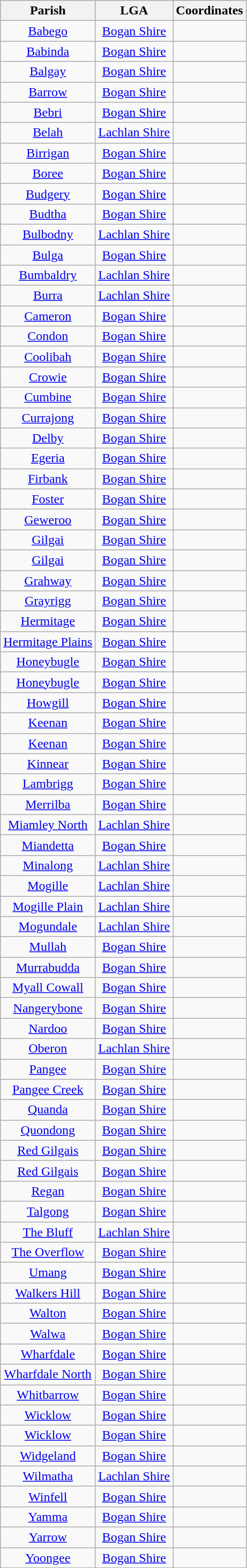<table class="wikitable" style="text-align:center">
<tr>
<th>Parish</th>
<th>LGA</th>
<th>Coordinates</th>
</tr>
<tr>
<td><a href='#'>Babego</a></td>
<td><a href='#'>Bogan Shire</a></td>
<td></td>
</tr>
<tr>
<td><a href='#'>Babinda</a></td>
<td><a href='#'>Bogan Shire</a></td>
<td></td>
</tr>
<tr>
<td><a href='#'>Balgay</a></td>
<td><a href='#'>Bogan Shire</a></td>
<td></td>
</tr>
<tr>
<td><a href='#'>Barrow</a></td>
<td><a href='#'>Bogan Shire</a></td>
<td></td>
</tr>
<tr>
<td><a href='#'>Bebri</a></td>
<td><a href='#'>Bogan Shire</a></td>
<td></td>
</tr>
<tr>
<td><a href='#'>Belah</a></td>
<td><a href='#'>Lachlan Shire</a></td>
<td></td>
</tr>
<tr>
<td><a href='#'>Birrigan</a></td>
<td><a href='#'>Bogan Shire</a></td>
<td></td>
</tr>
<tr>
<td><a href='#'>Boree</a></td>
<td><a href='#'>Bogan Shire</a></td>
<td></td>
</tr>
<tr>
<td><a href='#'>Budgery</a></td>
<td><a href='#'>Bogan Shire</a></td>
<td></td>
</tr>
<tr>
<td><a href='#'>Budtha</a></td>
<td><a href='#'>Bogan Shire</a></td>
<td></td>
</tr>
<tr>
<td><a href='#'>Bulbodny</a></td>
<td><a href='#'>Lachlan Shire</a></td>
<td></td>
</tr>
<tr>
<td><a href='#'>Bulga</a></td>
<td><a href='#'>Bogan Shire</a></td>
<td></td>
</tr>
<tr>
<td><a href='#'>Bumbaldry</a></td>
<td><a href='#'>Lachlan Shire</a></td>
<td></td>
</tr>
<tr>
<td><a href='#'>Burra</a></td>
<td><a href='#'>Lachlan Shire</a></td>
<td></td>
</tr>
<tr>
<td><a href='#'>Cameron</a></td>
<td><a href='#'>Bogan Shire</a></td>
<td></td>
</tr>
<tr>
<td><a href='#'>Condon</a></td>
<td><a href='#'>Bogan Shire</a></td>
<td></td>
</tr>
<tr>
<td><a href='#'>Coolibah</a></td>
<td><a href='#'>Bogan Shire</a></td>
<td></td>
</tr>
<tr>
<td><a href='#'>Crowie</a></td>
<td><a href='#'>Bogan Shire</a></td>
<td></td>
</tr>
<tr>
<td><a href='#'>Cumbine</a></td>
<td><a href='#'>Bogan Shire</a></td>
<td></td>
</tr>
<tr>
<td><a href='#'>Currajong</a></td>
<td><a href='#'>Bogan Shire</a></td>
<td></td>
</tr>
<tr>
<td><a href='#'>Delby</a></td>
<td><a href='#'>Bogan Shire</a></td>
<td></td>
</tr>
<tr>
<td><a href='#'>Egeria</a></td>
<td><a href='#'>Bogan Shire</a></td>
<td></td>
</tr>
<tr>
<td><a href='#'>Firbank</a></td>
<td><a href='#'>Bogan Shire</a></td>
<td></td>
</tr>
<tr>
<td><a href='#'>Foster</a></td>
<td><a href='#'>Bogan Shire</a></td>
<td></td>
</tr>
<tr>
<td><a href='#'>Geweroo</a></td>
<td><a href='#'>Bogan Shire</a></td>
<td></td>
</tr>
<tr>
<td><a href='#'>Gilgai</a></td>
<td><a href='#'>Bogan Shire</a></td>
<td></td>
</tr>
<tr>
<td><a href='#'>Gilgai</a></td>
<td><a href='#'>Bogan Shire</a></td>
<td></td>
</tr>
<tr>
<td><a href='#'>Grahway</a></td>
<td><a href='#'>Bogan Shire</a></td>
<td></td>
</tr>
<tr>
<td><a href='#'>Grayrigg</a></td>
<td><a href='#'>Bogan Shire</a></td>
<td></td>
</tr>
<tr>
<td><a href='#'>Hermitage</a></td>
<td><a href='#'>Bogan Shire</a></td>
<td></td>
</tr>
<tr>
<td><a href='#'>Hermitage Plains</a></td>
<td><a href='#'>Bogan Shire</a></td>
<td></td>
</tr>
<tr>
<td><a href='#'>Honeybugle</a></td>
<td><a href='#'>Bogan Shire</a></td>
<td></td>
</tr>
<tr>
<td><a href='#'>Honeybugle</a></td>
<td><a href='#'>Bogan Shire</a></td>
<td></td>
</tr>
<tr>
<td><a href='#'>Howgill</a></td>
<td><a href='#'>Bogan Shire</a></td>
<td></td>
</tr>
<tr>
<td><a href='#'>Keenan</a></td>
<td><a href='#'>Bogan Shire</a></td>
<td></td>
</tr>
<tr>
<td><a href='#'>Keenan</a></td>
<td><a href='#'>Bogan Shire</a></td>
<td></td>
</tr>
<tr>
<td><a href='#'>Kinnear</a></td>
<td><a href='#'>Bogan Shire</a></td>
<td></td>
</tr>
<tr>
<td><a href='#'>Lambrigg</a></td>
<td><a href='#'>Bogan Shire</a></td>
<td></td>
</tr>
<tr>
<td><a href='#'>Merrilba</a></td>
<td><a href='#'>Bogan Shire</a></td>
<td></td>
</tr>
<tr>
<td><a href='#'>Miamley North</a></td>
<td><a href='#'>Lachlan Shire</a></td>
<td></td>
</tr>
<tr>
<td><a href='#'>Miandetta</a></td>
<td><a href='#'>Bogan Shire</a></td>
<td></td>
</tr>
<tr>
<td><a href='#'>Minalong</a></td>
<td><a href='#'>Lachlan Shire</a></td>
<td></td>
</tr>
<tr>
<td><a href='#'>Mogille</a></td>
<td><a href='#'>Lachlan Shire</a></td>
<td></td>
</tr>
<tr>
<td><a href='#'>Mogille Plain</a></td>
<td><a href='#'>Lachlan Shire</a></td>
<td></td>
</tr>
<tr>
<td><a href='#'>Mogundale</a></td>
<td><a href='#'>Lachlan Shire</a></td>
<td></td>
</tr>
<tr>
<td><a href='#'>Mullah</a></td>
<td><a href='#'>Bogan Shire</a></td>
<td></td>
</tr>
<tr>
<td><a href='#'>Murrabudda</a></td>
<td><a href='#'>Bogan Shire</a></td>
<td></td>
</tr>
<tr>
<td><a href='#'>Myall Cowall</a></td>
<td><a href='#'>Bogan Shire</a></td>
<td></td>
</tr>
<tr>
<td><a href='#'>Nangerybone</a></td>
<td><a href='#'>Bogan Shire</a></td>
<td></td>
</tr>
<tr>
<td><a href='#'>Nardoo</a></td>
<td><a href='#'>Bogan Shire</a></td>
<td></td>
</tr>
<tr>
<td><a href='#'>Oberon</a></td>
<td><a href='#'>Lachlan Shire</a></td>
<td></td>
</tr>
<tr>
<td><a href='#'>Pangee</a></td>
<td><a href='#'>Bogan Shire</a></td>
<td></td>
</tr>
<tr>
<td><a href='#'>Pangee Creek</a></td>
<td><a href='#'>Bogan Shire</a></td>
<td></td>
</tr>
<tr>
<td><a href='#'>Quanda</a></td>
<td><a href='#'>Bogan Shire</a></td>
<td></td>
</tr>
<tr>
<td><a href='#'>Quondong</a></td>
<td><a href='#'>Bogan Shire</a></td>
<td></td>
</tr>
<tr>
<td><a href='#'>Red Gilgais</a></td>
<td><a href='#'>Bogan Shire</a></td>
<td></td>
</tr>
<tr>
<td><a href='#'>Red Gilgais</a></td>
<td><a href='#'>Bogan Shire</a></td>
<td></td>
</tr>
<tr>
<td><a href='#'>Regan</a></td>
<td><a href='#'>Bogan Shire</a></td>
<td></td>
</tr>
<tr>
<td><a href='#'>Talgong</a></td>
<td><a href='#'>Bogan Shire</a></td>
<td></td>
</tr>
<tr>
<td><a href='#'>The Bluff</a></td>
<td><a href='#'>Lachlan Shire</a></td>
<td></td>
</tr>
<tr>
<td><a href='#'>The Overflow</a></td>
<td><a href='#'>Bogan Shire</a></td>
<td></td>
</tr>
<tr>
<td><a href='#'>Umang</a></td>
<td><a href='#'>Bogan Shire</a></td>
<td></td>
</tr>
<tr>
<td><a href='#'>Walkers Hill</a></td>
<td><a href='#'>Bogan Shire</a></td>
<td></td>
</tr>
<tr>
<td><a href='#'>Walton</a></td>
<td><a href='#'>Bogan Shire</a></td>
<td></td>
</tr>
<tr>
<td><a href='#'>Walwa</a></td>
<td><a href='#'>Bogan Shire</a></td>
<td></td>
</tr>
<tr>
<td><a href='#'>Wharfdale</a></td>
<td><a href='#'>Bogan Shire</a></td>
<td></td>
</tr>
<tr>
<td><a href='#'>Wharfdale North</a></td>
<td><a href='#'>Bogan Shire</a></td>
<td></td>
</tr>
<tr>
<td><a href='#'>Whitbarrow</a></td>
<td><a href='#'>Bogan Shire</a></td>
<td></td>
</tr>
<tr>
<td><a href='#'>Wicklow</a></td>
<td><a href='#'>Bogan Shire</a></td>
<td></td>
</tr>
<tr>
<td><a href='#'>Wicklow</a></td>
<td><a href='#'>Bogan Shire</a></td>
<td></td>
</tr>
<tr>
<td><a href='#'>Widgeland</a></td>
<td><a href='#'>Bogan Shire</a></td>
<td></td>
</tr>
<tr>
<td><a href='#'>Wilmatha</a></td>
<td><a href='#'>Lachlan Shire</a></td>
<td></td>
</tr>
<tr>
<td><a href='#'>Winfell</a></td>
<td><a href='#'>Bogan Shire</a></td>
<td></td>
</tr>
<tr>
<td><a href='#'>Yamma</a></td>
<td><a href='#'>Bogan Shire</a></td>
<td></td>
</tr>
<tr>
<td><a href='#'>Yarrow</a></td>
<td><a href='#'>Bogan Shire</a></td>
<td></td>
</tr>
<tr>
<td><a href='#'>Yoongee</a></td>
<td><a href='#'>Bogan Shire</a></td>
<td></td>
</tr>
</table>
